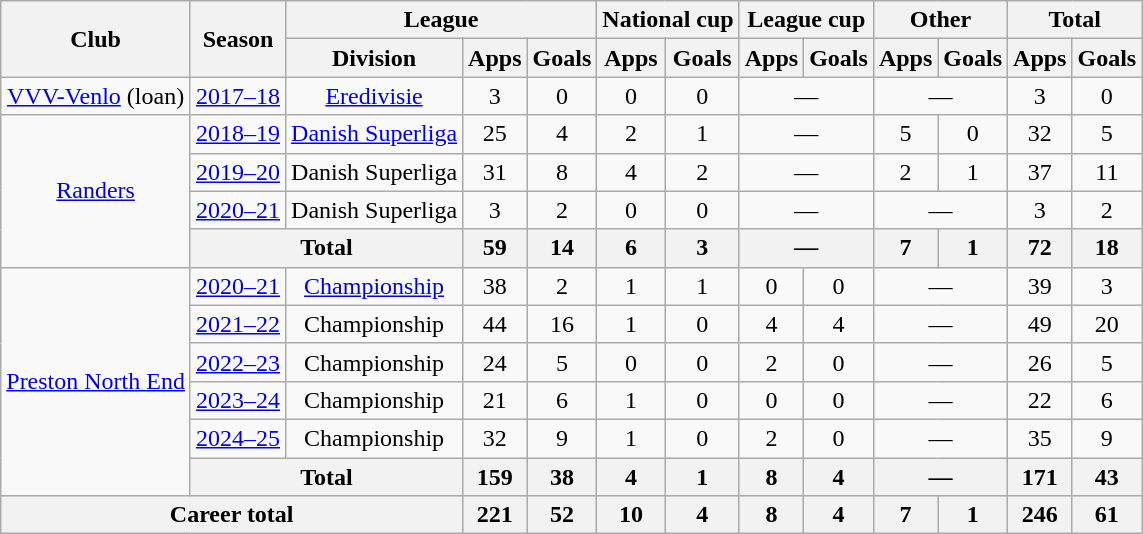<table class="wikitable" style="text-align:center">
<tr>
<th rowspan="2">Club</th>
<th rowspan="2">Season</th>
<th colspan="3">League</th>
<th colspan="2">National cup</th>
<th colspan="2">League cup</th>
<th colspan="2">Other</th>
<th colspan="2">Total</th>
</tr>
<tr>
<th>Division</th>
<th>Apps</th>
<th>Goals</th>
<th>Apps</th>
<th>Goals</th>
<th>Apps</th>
<th>Goals</th>
<th>Apps</th>
<th>Goals</th>
<th>Apps</th>
<th>Goals</th>
</tr>
<tr>
<td><a href='#'>VVV-Venlo</a> (loan)</td>
<td><a href='#'>2017–18</a></td>
<td><a href='#'>Eredivisie</a></td>
<td>3</td>
<td>0</td>
<td>0</td>
<td>0</td>
<td colspan="2">—</td>
<td colspan="2">—</td>
<td>3</td>
<td>0</td>
</tr>
<tr>
<td rowspan="4"><a href='#'>Randers</a></td>
<td><a href='#'>2018–19</a></td>
<td><a href='#'>Danish Superliga</a></td>
<td>25</td>
<td>4</td>
<td>2</td>
<td>1</td>
<td colspan="2">—</td>
<td>5</td>
<td>0</td>
<td>32</td>
<td>5</td>
</tr>
<tr>
<td><a href='#'>2019–20</a></td>
<td>Danish Superliga</td>
<td>31</td>
<td>8</td>
<td>4</td>
<td>2</td>
<td colspan="2">—</td>
<td>2</td>
<td>1</td>
<td>37</td>
<td>11</td>
</tr>
<tr>
<td><a href='#'>2020–21</a></td>
<td>Danish Superliga</td>
<td>3</td>
<td>2</td>
<td>0</td>
<td>0</td>
<td colspan="2">—</td>
<td colspan="2">—</td>
<td>3</td>
<td>2</td>
</tr>
<tr>
<th colspan="2">Total</th>
<th>59</th>
<th>14</th>
<th>6</th>
<th>3</th>
<th colspan="2">—</th>
<th>7</th>
<th>1</th>
<th>72</th>
<th>18</th>
</tr>
<tr>
<td rowspan="6"><a href='#'>Preston North End</a></td>
<td><a href='#'>2020–21</a></td>
<td><a href='#'>Championship</a></td>
<td>38</td>
<td>2</td>
<td>1</td>
<td>1</td>
<td>0</td>
<td>0</td>
<td colspan="2">—</td>
<td>39</td>
<td>3</td>
</tr>
<tr>
<td><a href='#'>2021–22</a></td>
<td>Championship</td>
<td>44</td>
<td>16</td>
<td>1</td>
<td>0</td>
<td>4</td>
<td>4</td>
<td colspan="2">—</td>
<td>49</td>
<td>20</td>
</tr>
<tr>
<td><a href='#'>2022–23</a></td>
<td>Championship</td>
<td>24</td>
<td>5</td>
<td>0</td>
<td>0</td>
<td>2</td>
<td>0</td>
<td colspan="2">—</td>
<td>26</td>
<td>5</td>
</tr>
<tr>
<td><a href='#'>2023–24</a></td>
<td>Championship</td>
<td>21</td>
<td>6</td>
<td>1</td>
<td>0</td>
<td>0</td>
<td>0</td>
<td colspan="2">—</td>
<td>22</td>
<td>6</td>
</tr>
<tr>
<td><a href='#'>2024–25</a></td>
<td>Championship</td>
<td>32</td>
<td>9</td>
<td>1</td>
<td>0</td>
<td>2</td>
<td>0</td>
<td colspan="2">—</td>
<td>35</td>
<td>9</td>
</tr>
<tr>
<th colspan="2">Total</th>
<th>159</th>
<th>38</th>
<th>4</th>
<th>1</th>
<th>8</th>
<th>4</th>
<th colspan="2">—</th>
<th>171</th>
<th>43</th>
</tr>
<tr>
<th colspan="3">Career total</th>
<th>221</th>
<th>52</th>
<th>10</th>
<th>4</th>
<th>8</th>
<th>4</th>
<th>7</th>
<th>1</th>
<th>246</th>
<th>61</th>
</tr>
</table>
